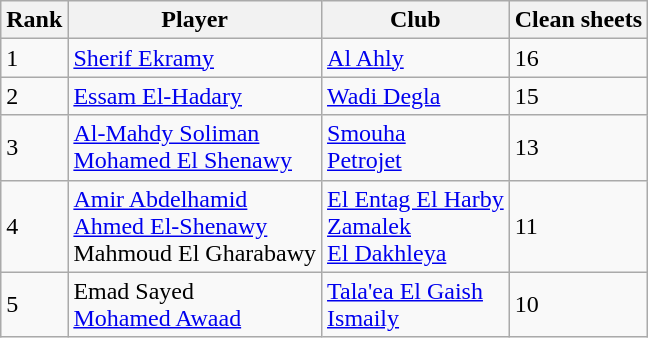<table class="wikitable">
<tr>
<th>Rank</th>
<th>Player</th>
<th>Club</th>
<th>Clean sheets</th>
</tr>
<tr>
<td>1</td>
<td><a href='#'>Sherif Ekramy</a></td>
<td><a href='#'>Al Ahly</a></td>
<td>16</td>
</tr>
<tr>
<td>2</td>
<td><a href='#'>Essam El-Hadary</a></td>
<td><a href='#'>Wadi Degla</a></td>
<td>15</td>
</tr>
<tr>
<td>3</td>
<td><a href='#'>Al-Mahdy Soliman</a><br><a href='#'>Mohamed El Shenawy</a></td>
<td><a href='#'>Smouha</a><br><a href='#'>Petrojet</a></td>
<td>13</td>
</tr>
<tr>
<td>4</td>
<td><a href='#'>Amir Abdelhamid</a><br><a href='#'>Ahmed El-Shenawy</a><br>Mahmoud El Gharabawy</td>
<td><a href='#'>El Entag El Harby</a><br><a href='#'>Zamalek</a><br><a href='#'>El Dakhleya</a></td>
<td>11</td>
</tr>
<tr>
<td>5</td>
<td>Emad Sayed<br><a href='#'>Mohamed Awaad</a></td>
<td><a href='#'>Tala'ea El Gaish</a><br><a href='#'>Ismaily</a></td>
<td>10</td>
</tr>
</table>
